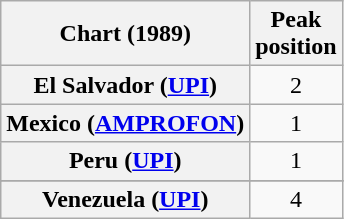<table class="wikitable plainrowheaders sortable" style="text-align:center">
<tr>
<th scope="col">Chart (1989)</th>
<th scope="col">Peak<br>position</th>
</tr>
<tr>
<th scope="row">El Salvador (<a href='#'>UPI</a>)</th>
<td>2</td>
</tr>
<tr>
<th scope="row">Mexico (<a href='#'>AMPROFON</a>)</th>
<td>1</td>
</tr>
<tr>
<th scope="row">Peru (<a href='#'>UPI</a>)</th>
<td>1</td>
</tr>
<tr>
</tr>
<tr>
<th scope="row">Venezuela (<a href='#'>UPI</a>)</th>
<td>4</td>
</tr>
</table>
